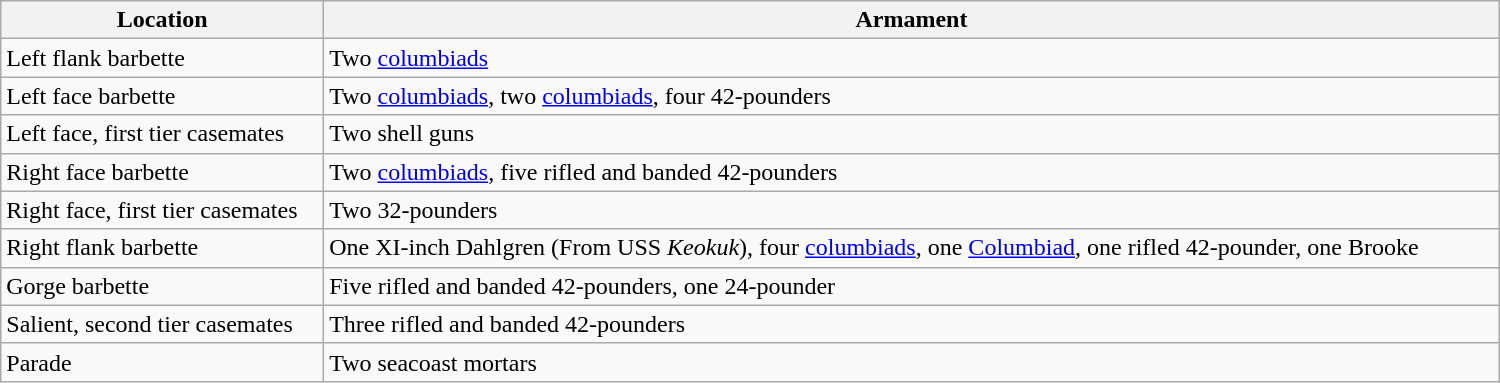<table class="wikitable" style="margin-left: auto; margin-right: auto; border: none; width:1000px;">
<tr>
<th>Location</th>
<th>Armament</th>
</tr>
<tr>
<td>Left flank barbette</td>
<td>Two  <a href='#'>columbiads</a></td>
</tr>
<tr>
<td>Left face barbette</td>
<td>Two  <a href='#'>columbiads</a>, two  <a href='#'>columbiads</a>, four 42-pounders</td>
</tr>
<tr>
<td>Left face, first tier casemates</td>
<td>Two  shell guns</td>
</tr>
<tr>
<td>Right face barbette</td>
<td>Two  <a href='#'>columbiads</a>, five rifled and banded 42-pounders</td>
</tr>
<tr>
<td>Right face, first tier casemates</td>
<td>Two 32-pounders</td>
</tr>
<tr>
<td>Right flank barbette</td>
<td>One XI-inch Dahlgren (From USS <em>Keokuk</em>), four  <a href='#'>columbiads</a>, one  <a href='#'>Columbiad</a>, one rifled 42-pounder, one  Brooke</td>
</tr>
<tr>
<td>Gorge barbette</td>
<td>Five rifled and banded 42-pounders, one 24-pounder</td>
</tr>
<tr>
<td>Salient, second tier casemates</td>
<td>Three rifled and banded 42-pounders</td>
</tr>
<tr>
<td>Parade</td>
<td>Two  seacoast mortars</td>
</tr>
</table>
